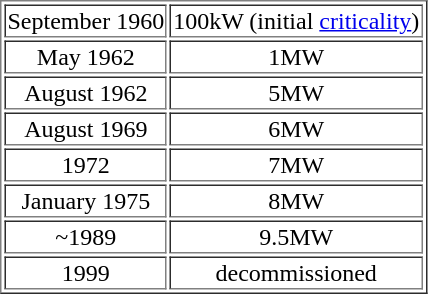<table border="1" style="text-align:center">
<tr>
<td>September 1960</td>
<td>100kW (initial <a href='#'>criticality</a>)</td>
</tr>
<tr>
<td>May 1962</td>
<td>1MW</td>
</tr>
<tr>
<td>August 1962</td>
<td>5MW</td>
</tr>
<tr>
<td>August 1969</td>
<td>6MW</td>
</tr>
<tr>
<td>1972</td>
<td>7MW</td>
</tr>
<tr>
<td>January 1975</td>
<td>8MW</td>
</tr>
<tr>
<td>~1989</td>
<td>9.5MW</td>
</tr>
<tr>
<td>1999</td>
<td>decommissioned</td>
</tr>
</table>
